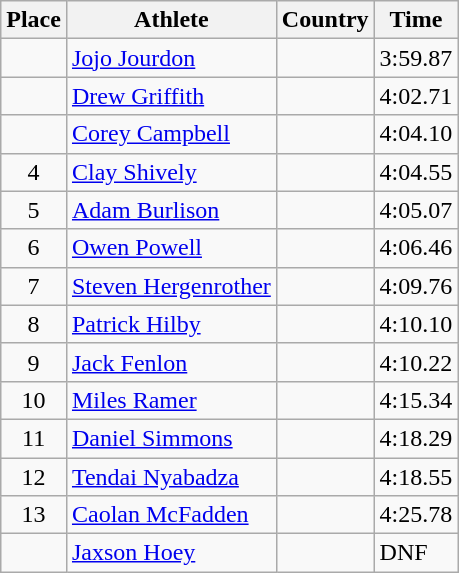<table class="wikitable">
<tr>
<th>Place</th>
<th>Athlete</th>
<th>Country</th>
<th>Time</th>
</tr>
<tr>
<td align=center></td>
<td><a href='#'>Jojo Jourdon</a></td>
<td></td>
<td>3:59.87</td>
</tr>
<tr>
<td align=center></td>
<td><a href='#'>Drew Griffith</a></td>
<td></td>
<td>4:02.71</td>
</tr>
<tr>
<td align=center></td>
<td><a href='#'>Corey Campbell</a></td>
<td></td>
<td>4:04.10</td>
</tr>
<tr>
<td align=center>4</td>
<td><a href='#'>Clay Shively</a></td>
<td></td>
<td>4:04.55</td>
</tr>
<tr>
<td align=center>5</td>
<td><a href='#'>Adam Burlison</a></td>
<td></td>
<td>4:05.07</td>
</tr>
<tr>
<td align=center>6</td>
<td><a href='#'>Owen Powell</a></td>
<td></td>
<td>4:06.46</td>
</tr>
<tr>
<td align=center>7</td>
<td><a href='#'>Steven Hergenrother</a></td>
<td></td>
<td>4:09.76</td>
</tr>
<tr>
<td align=center>8</td>
<td><a href='#'>Patrick Hilby</a></td>
<td></td>
<td>4:10.10</td>
</tr>
<tr>
<td align=center>9</td>
<td><a href='#'>Jack Fenlon</a></td>
<td></td>
<td>4:10.22</td>
</tr>
<tr>
<td align=center>10</td>
<td><a href='#'>Miles Ramer</a></td>
<td></td>
<td>4:15.34</td>
</tr>
<tr>
<td align=center>11</td>
<td><a href='#'>Daniel Simmons</a></td>
<td></td>
<td>4:18.29</td>
</tr>
<tr>
<td align=center>12</td>
<td><a href='#'>Tendai Nyabadza</a></td>
<td></td>
<td>4:18.55</td>
</tr>
<tr>
<td align=center>13</td>
<td><a href='#'>Caolan McFadden</a></td>
<td></td>
<td>4:25.78</td>
</tr>
<tr>
<td align=center></td>
<td><a href='#'>Jaxson Hoey</a></td>
<td></td>
<td>DNF</td>
</tr>
</table>
